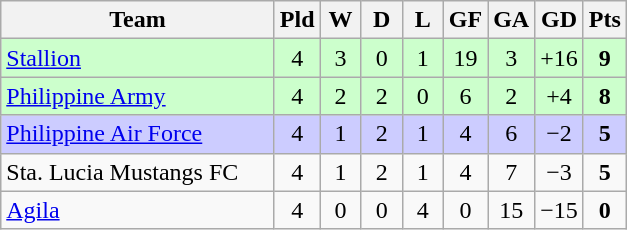<table class="wikitable" style="text-align: center;">
<tr>
<th style="width:175px;">Team</th>
<th width="20">Pld</th>
<th width="20">W</th>
<th width="20">D</th>
<th width="20">L</th>
<th width="20">GF</th>
<th width="20">GA</th>
<th width="20">GD</th>
<th width="20">Pts</th>
</tr>
<tr style="background:#cfc;">
<td style="text-align:left;"><a href='#'>Stallion</a></td>
<td>4</td>
<td>3</td>
<td>0</td>
<td>1</td>
<td>19</td>
<td>3</td>
<td>+16</td>
<td><strong>9</strong></td>
</tr>
<tr style="background:#cfc;">
<td style="text-align:left;"><a href='#'>Philippine Army</a></td>
<td>4</td>
<td>2</td>
<td>2</td>
<td>0</td>
<td>6</td>
<td>2</td>
<td>+4</td>
<td><strong>8</strong></td>
</tr>
<tr style="background:#ccf;">
<td style="text-align:left;"><a href='#'>Philippine Air Force</a></td>
<td>4</td>
<td>1</td>
<td>2</td>
<td>1</td>
<td>4</td>
<td>6</td>
<td>−2</td>
<td><strong>5</strong></td>
</tr>
<tr>
<td style="text-align:left;">Sta. Lucia Mustangs FC</td>
<td>4</td>
<td>1</td>
<td>2</td>
<td>1</td>
<td>4</td>
<td>7</td>
<td>−3</td>
<td><strong>5</strong></td>
</tr>
<tr>
<td style="text-align:left;"><a href='#'>Agila</a></td>
<td>4</td>
<td>0</td>
<td>0</td>
<td>4</td>
<td>0</td>
<td>15</td>
<td>−15</td>
<td><strong>0</strong></td>
</tr>
</table>
